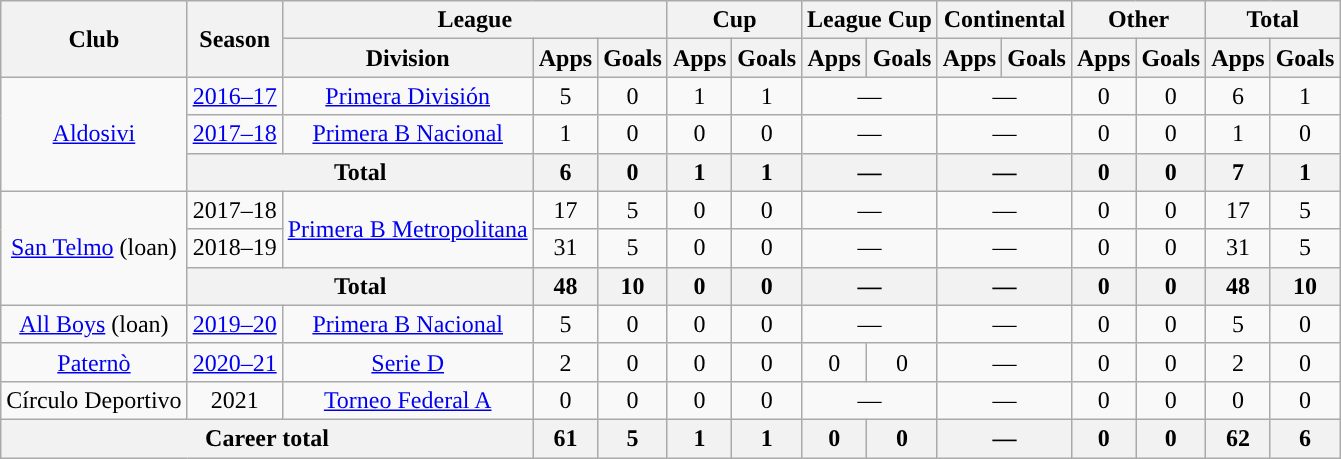<table class="wikitable" style="text-align:center">
<tr>
<th rowspan="2">Club</th>
<th rowspan="2">Season</th>
<th colspan="3">League</th>
<th colspan="2">Cup</th>
<th colspan="2">League Cup</th>
<th colspan="2">Continental</th>
<th colspan="2">Other</th>
<th colspan="2">Total</th>
</tr>
<tr>
<th>Division</th>
<th>Apps</th>
<th>Goals</th>
<th>Apps</th>
<th>Goals</th>
<th>Apps</th>
<th>Goals</th>
<th>Apps</th>
<th>Goals</th>
<th>Apps</th>
<th>Goals</th>
<th>Apps</th>
<th>Goals</th>
</tr>
<tr>
<td rowspan="3"><a href='#'>Aldosivi</a></td>
<td><a href='#'>2016–17</a></td>
<td rowspan="1"><a href='#'>Primera División</a></td>
<td>5</td>
<td>0</td>
<td>1</td>
<td>1</td>
<td colspan="2">—</td>
<td colspan="2">—</td>
<td>0</td>
<td>0</td>
<td>6</td>
<td>1</td>
</tr>
<tr>
<td><a href='#'>2017–18</a></td>
<td rowspan="1"><a href='#'>Primera B Nacional</a></td>
<td>1</td>
<td>0</td>
<td>0</td>
<td>0</td>
<td colspan="2">—</td>
<td colspan="2">—</td>
<td>0</td>
<td>0</td>
<td>1</td>
<td>0</td>
</tr>
<tr>
<th colspan="2">Total</th>
<th>6</th>
<th>0</th>
<th>1</th>
<th>1</th>
<th colspan="2">—</th>
<th colspan="2">—</th>
<th>0</th>
<th>0</th>
<th>7</th>
<th>1</th>
</tr>
<tr>
<td rowspan="3"><a href='#'>San Telmo</a> (loan)</td>
<td>2017–18</td>
<td rowspan="2"><a href='#'>Primera B Metropolitana</a></td>
<td>17</td>
<td>5</td>
<td>0</td>
<td>0</td>
<td colspan="2">—</td>
<td colspan="2">—</td>
<td>0</td>
<td>0</td>
<td>17</td>
<td>5</td>
</tr>
<tr>
<td>2018–19</td>
<td>31</td>
<td>5</td>
<td>0</td>
<td>0</td>
<td colspan="2">—</td>
<td colspan="2">—</td>
<td>0</td>
<td>0</td>
<td>31</td>
<td>5</td>
</tr>
<tr>
<th colspan="2">Total</th>
<th>48</th>
<th>10</th>
<th>0</th>
<th>0</th>
<th colspan="2">—</th>
<th colspan="2">—</th>
<th>0</th>
<th>0</th>
<th>48</th>
<th>10</th>
</tr>
<tr>
<td rowspan="1"><a href='#'>All Boys</a> (loan)</td>
<td><a href='#'>2019–20</a></td>
<td rowspan="1"><a href='#'>Primera B Nacional</a></td>
<td>5</td>
<td>0</td>
<td>0</td>
<td>0</td>
<td colspan="2">—</td>
<td colspan="2">—</td>
<td>0</td>
<td>0</td>
<td>5</td>
<td>0</td>
</tr>
<tr>
<td rowspan="1"><a href='#'>Paternò</a></td>
<td><a href='#'>2020–21</a></td>
<td rowspan="1"><a href='#'>Serie D</a></td>
<td>2</td>
<td>0</td>
<td>0</td>
<td>0</td>
<td>0</td>
<td>0</td>
<td colspan="2">—</td>
<td>0</td>
<td>0</td>
<td>2</td>
<td>0</td>
</tr>
<tr>
<td rowspan="1">Círculo Deportivo</td>
<td>2021</td>
<td rowspan="1"><a href='#'>Torneo Federal A</a></td>
<td>0</td>
<td>0</td>
<td>0</td>
<td>0</td>
<td colspan="2">—</td>
<td colspan="2">—</td>
<td>0</td>
<td>0</td>
<td>0</td>
<td>0</td>
</tr>
<tr>
<th colspan="3">Career total</th>
<th>61</th>
<th>5</th>
<th>1</th>
<th>1</th>
<th>0</th>
<th>0</th>
<th colspan="2">—</th>
<th>0</th>
<th>0</th>
<th>62</th>
<th>6</th>
</tr>
</table>
